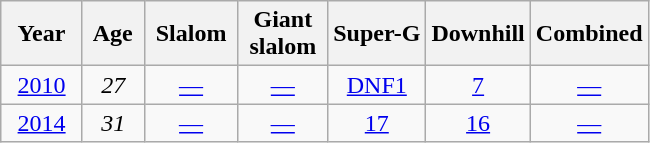<table class=wikitable style="text-align:center">
<tr>
<th>  Year  </th>
<th> Age </th>
<th> Slalom </th>
<th> Giant <br> slalom </th>
<th>Super-G</th>
<th>Downhill</th>
<th>Combined</th>
</tr>
<tr>
<td><a href='#'>2010</a></td>
<td><em>27</em></td>
<td><a href='#'>—</a></td>
<td><a href='#'>—</a></td>
<td><a href='#'>DNF1</a></td>
<td><a href='#'>7</a></td>
<td><a href='#'>—</a></td>
</tr>
<tr>
<td><a href='#'>2014</a></td>
<td><em>31</em></td>
<td><a href='#'>—</a></td>
<td><a href='#'>—</a></td>
<td><a href='#'>17</a></td>
<td><a href='#'>16</a></td>
<td><a href='#'>—</a></td>
</tr>
</table>
